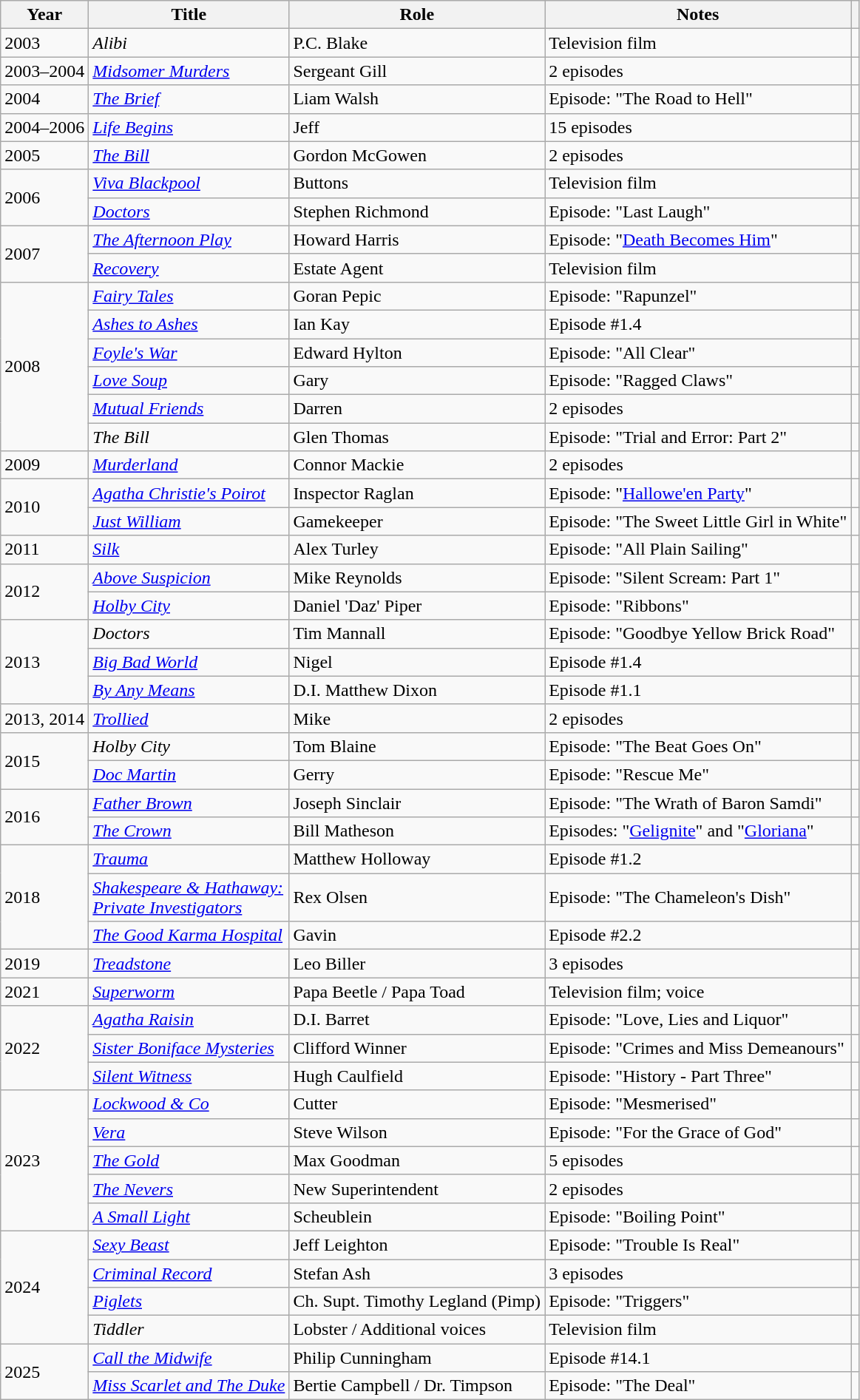<table class="wikitable sortable">
<tr>
<th>Year</th>
<th>Title</th>
<th>Role</th>
<th class="unsortable">Notes</th>
<th class="unsortable"></th>
</tr>
<tr>
<td>2003</td>
<td><em>Alibi</em></td>
<td>P.C. Blake</td>
<td>Television film</td>
<td></td>
</tr>
<tr>
<td>2003–2004</td>
<td><em><a href='#'>Midsomer Murders</a></em></td>
<td>Sergeant Gill</td>
<td>2 episodes</td>
<td></td>
</tr>
<tr>
<td>2004</td>
<td><em><a href='#'>The Brief</a></em></td>
<td>Liam Walsh</td>
<td>Episode: "The Road to Hell"</td>
<td></td>
</tr>
<tr>
<td>2004–2006</td>
<td><em><a href='#'>Life Begins</a></em></td>
<td>Jeff</td>
<td>15 episodes</td>
<td></td>
</tr>
<tr>
<td>2005</td>
<td><em><a href='#'>The Bill</a></em></td>
<td>Gordon McGowen</td>
<td>2 episodes</td>
<td></td>
</tr>
<tr>
<td rowspan="2">2006</td>
<td><em><a href='#'>Viva Blackpool</a></em></td>
<td>Buttons</td>
<td>Television film</td>
<td></td>
</tr>
<tr>
<td><em><a href='#'>Doctors</a></em></td>
<td>Stephen Richmond</td>
<td>Episode: "Last Laugh"</td>
<td></td>
</tr>
<tr>
<td rowspan="2">2007</td>
<td><em><a href='#'>The Afternoon Play</a></em></td>
<td>Howard Harris</td>
<td>Episode: "<a href='#'>Death Becomes Him</a>"</td>
<td></td>
</tr>
<tr>
<td><em><a href='#'>Recovery</a></em></td>
<td>Estate Agent</td>
<td>Television film</td>
<td></td>
</tr>
<tr>
<td rowspan="6">2008</td>
<td><em><a href='#'>Fairy Tales</a></em></td>
<td>Goran Pepic</td>
<td>Episode: "Rapunzel"</td>
<td></td>
</tr>
<tr>
<td><em><a href='#'>Ashes to Ashes</a></em></td>
<td>Ian Kay</td>
<td>Episode #1.4</td>
<td></td>
</tr>
<tr>
<td><em><a href='#'>Foyle's War</a></em></td>
<td>Edward Hylton</td>
<td>Episode: "All Clear"</td>
<td></td>
</tr>
<tr>
<td><em><a href='#'>Love Soup</a></em></td>
<td>Gary</td>
<td>Episode: "Ragged Claws"</td>
<td></td>
</tr>
<tr>
<td><em><a href='#'>Mutual Friends</a></em></td>
<td>Darren</td>
<td>2 episodes</td>
<td></td>
</tr>
<tr>
<td><em>The Bill</em></td>
<td>Glen Thomas</td>
<td>Episode: "Trial and Error: Part 2"</td>
<td></td>
</tr>
<tr>
<td>2009</td>
<td><em><a href='#'>Murderland</a></em></td>
<td>Connor Mackie</td>
<td>2 episodes</td>
<td></td>
</tr>
<tr>
<td rowspan="2">2010</td>
<td><em><a href='#'>Agatha Christie's Poirot</a></em></td>
<td>Inspector Raglan</td>
<td>Episode: "<a href='#'>Hallowe'en Party</a>"</td>
<td></td>
</tr>
<tr>
<td><em><a href='#'>Just William</a></em></td>
<td>Gamekeeper</td>
<td>Episode: "The Sweet Little Girl in White"</td>
<td></td>
</tr>
<tr>
<td>2011</td>
<td><em><a href='#'>Silk</a></em></td>
<td>Alex Turley</td>
<td>Episode: "All Plain Sailing"</td>
<td></td>
</tr>
<tr>
<td rowspan="2">2012</td>
<td><em><a href='#'>Above Suspicion</a></em></td>
<td>Mike Reynolds</td>
<td>Episode: "Silent Scream: Part 1"</td>
<td></td>
</tr>
<tr>
<td><em><a href='#'>Holby City</a></em></td>
<td>Daniel 'Daz' Piper</td>
<td>Episode: "Ribbons"</td>
<td></td>
</tr>
<tr>
<td rowspan="3">2013</td>
<td><em>Doctors</em></td>
<td>Tim Mannall</td>
<td>Episode: "Goodbye Yellow Brick Road"</td>
<td></td>
</tr>
<tr>
<td><em><a href='#'>Big Bad World</a></em></td>
<td>Nigel</td>
<td>Episode #1.4</td>
<td></td>
</tr>
<tr>
<td><em><a href='#'>By Any Means</a></em></td>
<td>D.I. Matthew Dixon</td>
<td>Episode #1.1</td>
<td></td>
</tr>
<tr>
<td>2013, 2014</td>
<td><em><a href='#'>Trollied</a></em></td>
<td>Mike</td>
<td>2 episodes</td>
<td></td>
</tr>
<tr>
<td rowspan="2">2015</td>
<td><em>Holby City</em></td>
<td>Tom Blaine</td>
<td>Episode: "The Beat Goes On"</td>
<td></td>
</tr>
<tr>
<td><em><a href='#'>Doc Martin</a></em></td>
<td>Gerry</td>
<td>Episode: "Rescue Me"</td>
<td></td>
</tr>
<tr>
<td rowspan="2">2016</td>
<td><em><a href='#'>Father Brown</a></em></td>
<td>Joseph Sinclair</td>
<td>Episode: "The Wrath of Baron Samdi"</td>
<td></td>
</tr>
<tr>
<td><em><a href='#'>The Crown</a></em></td>
<td>Bill Matheson</td>
<td>Episodes: "<a href='#'>Gelignite</a>" and "<a href='#'>Gloriana</a>"</td>
<td></td>
</tr>
<tr>
<td rowspan="3">2018</td>
<td><em><a href='#'>Trauma</a></em></td>
<td>Matthew Holloway</td>
<td>Episode #1.2</td>
<td></td>
</tr>
<tr>
<td><em><a href='#'>Shakespeare & Hathaway:<br>Private Investigators</a></em></td>
<td>Rex Olsen</td>
<td>Episode: "The Chameleon's Dish"</td>
<td></td>
</tr>
<tr>
<td><em><a href='#'>The Good Karma Hospital</a></em></td>
<td>Gavin</td>
<td>Episode #2.2</td>
<td></td>
</tr>
<tr>
<td>2019</td>
<td><em><a href='#'>Treadstone</a></em></td>
<td>Leo Biller</td>
<td>3 episodes</td>
<td></td>
</tr>
<tr>
<td>2021</td>
<td><em><a href='#'>Superworm</a></em></td>
<td>Papa Beetle / Papa Toad</td>
<td>Television film; voice</td>
<td></td>
</tr>
<tr>
<td rowspan="3">2022</td>
<td><em><a href='#'>Agatha Raisin</a></em></td>
<td>D.I. Barret</td>
<td>Episode: "Love, Lies and Liquor"</td>
<td></td>
</tr>
<tr>
<td><em><a href='#'>Sister Boniface Mysteries</a></em></td>
<td>Clifford Winner</td>
<td>Episode: "Crimes and Miss Demeanours"</td>
<td></td>
</tr>
<tr>
<td><em><a href='#'>Silent Witness</a></em></td>
<td>Hugh Caulfield</td>
<td>Episode: "History - Part Three"</td>
<td></td>
</tr>
<tr>
<td rowspan="5">2023</td>
<td><em><a href='#'>Lockwood & Co</a></em></td>
<td>Cutter</td>
<td>Episode: "Mesmerised"</td>
<td></td>
</tr>
<tr>
<td><em><a href='#'>Vera</a></em></td>
<td>Steve Wilson</td>
<td>Episode: "For the Grace of God"</td>
<td></td>
</tr>
<tr>
<td><em><a href='#'>The Gold</a></em></td>
<td>Max Goodman</td>
<td>5 episodes</td>
<td></td>
</tr>
<tr>
<td><em><a href='#'>The Nevers</a></em></td>
<td>New Superintendent</td>
<td>2 episodes</td>
<td></td>
</tr>
<tr>
<td><em><a href='#'>A Small Light</a></em></td>
<td>Scheublein</td>
<td>Episode: "Boiling Point"</td>
<td></td>
</tr>
<tr>
<td rowspan="4">2024</td>
<td><em><a href='#'>Sexy Beast</a></em></td>
<td>Jeff Leighton</td>
<td>Episode: "Trouble Is Real"</td>
<td></td>
</tr>
<tr>
<td><em><a href='#'>Criminal Record</a></em></td>
<td>Stefan Ash</td>
<td>3 episodes</td>
<td></td>
</tr>
<tr>
<td><em><a href='#'>Piglets</a></em></td>
<td>Ch. Supt. Timothy Legland (Pimp)</td>
<td>Episode: "Triggers"</td>
<td></td>
</tr>
<tr>
<td><em>Tiddler</em></td>
<td>Lobster / Additional voices</td>
<td>Television film</td>
<td></td>
</tr>
<tr>
<td rowspan="2">2025</td>
<td><em><a href='#'>Call the Midwife</a></em></td>
<td>Philip Cunningham</td>
<td>Episode #14.1</td>
<td></td>
</tr>
<tr>
<td><em><a href='#'>Miss Scarlet and The Duke</a></em></td>
<td>Bertie Campbell / Dr. Timpson</td>
<td>Episode: "The Deal"</td>
<td></td>
</tr>
</table>
